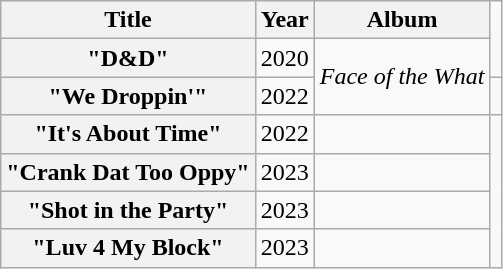<table class="wikitable plainrowheaders" style="text-align:center;">
<tr>
<th scope="col">Title</th>
<th scope="col">Year</th>
<th scope="col">Album</th>
</tr>
<tr>
<th scope="row">"D&D"</th>
<td>2020</td>
<td rowspan="2"><em>Face of the What</em></td>
</tr>
<tr>
<th scope="row">"We Droppin'" </th>
<td>2022</td>
<td></td>
</tr>
<tr>
<th scope="row">"It's About Time"</th>
<td>2022</td>
<td></td>
</tr>
<tr>
<th scope="row">"Crank Dat Too Oppy"</th>
<td>2023</td>
<td></td>
</tr>
<tr>
<th scope="row">"Shot in the Party"</th>
<td>2023</td>
<td></td>
</tr>
<tr>
<th scope="row">"Luv 4 My Block"</th>
<td>2023</td>
<td></td>
</tr>
</table>
